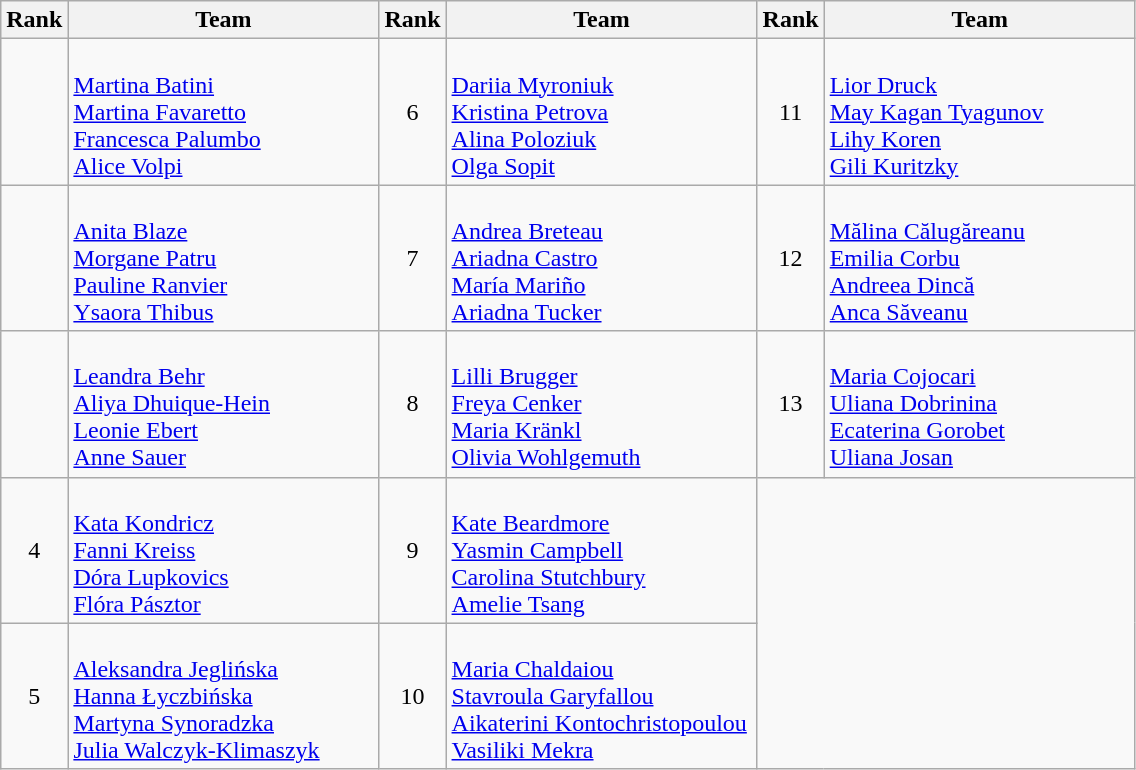<table class="wikitable" style="text-align: center;">
<tr>
<th width=30>Rank</th>
<th width=200>Team</th>
<th width=30>Rank</th>
<th width=200>Team</th>
<th width=30>Rank</th>
<th width=200>Team</th>
</tr>
<tr>
<td></td>
<td align=left><br><a href='#'>Martina Batini</a><br><a href='#'>Martina Favaretto</a><br><a href='#'>Francesca Palumbo</a><br><a href='#'>Alice Volpi</a></td>
<td>6</td>
<td align=left><br><a href='#'>Dariia Myroniuk</a><br><a href='#'>Kristina Petrova</a><br><a href='#'>Alina Poloziuk</a><br><a href='#'>Olga Sopit</a></td>
<td>11</td>
<td align=left><br><a href='#'>Lior Druck</a><br><a href='#'>May Kagan Tyagunov</a><br><a href='#'>Lihy Koren</a><br><a href='#'>Gili Kuritzky</a></td>
</tr>
<tr>
<td></td>
<td align=left><br><a href='#'>Anita Blaze</a><br><a href='#'>Morgane Patru</a><br><a href='#'>Pauline Ranvier</a><br><a href='#'>Ysaora Thibus</a></td>
<td>7</td>
<td align=left><br><a href='#'>Andrea Breteau</a><br><a href='#'>Ariadna Castro</a><br><a href='#'>María Mariño</a><br><a href='#'>Ariadna Tucker</a></td>
<td>12</td>
<td align=left><br><a href='#'>Mălina Călugăreanu</a><br><a href='#'>Emilia Corbu</a><br><a href='#'>Andreea Dincă</a><br><a href='#'>Anca Săveanu</a></td>
</tr>
<tr>
<td></td>
<td align=left><br><a href='#'>Leandra Behr</a><br><a href='#'>Aliya Dhuique-Hein</a><br><a href='#'>Leonie Ebert</a><br><a href='#'>Anne Sauer</a></td>
<td>8</td>
<td align=left><br><a href='#'>Lilli Brugger</a><br><a href='#'>Freya Cenker</a><br><a href='#'>Maria Kränkl</a><br><a href='#'>Olivia Wohlgemuth</a></td>
<td>13</td>
<td align=left><br><a href='#'>Maria Cojocari</a><br><a href='#'>Uliana Dobrinina</a><br><a href='#'>Ecaterina Gorobet</a><br><a href='#'>Uliana Josan</a></td>
</tr>
<tr>
<td>4</td>
<td align=left><br><a href='#'>Kata Kondricz</a><br><a href='#'>Fanni Kreiss</a><br><a href='#'>Dóra Lupkovics</a><br><a href='#'>Flóra Pásztor</a></td>
<td>9</td>
<td align=left><br><a href='#'>Kate Beardmore</a><br><a href='#'>Yasmin Campbell</a><br><a href='#'>Carolina Stutchbury</a><br><a href='#'>Amelie Tsang</a></td>
<td colspan=2 rowspan=2></td>
</tr>
<tr>
<td>5</td>
<td align=left><br><a href='#'>Aleksandra Jeglińska</a><br><a href='#'>Hanna Łyczbińska</a><br><a href='#'>Martyna Synoradzka</a><br><a href='#'>Julia Walczyk-Klimaszyk</a></td>
<td>10</td>
<td align=left><br><a href='#'>Maria Chaldaiou</a><br><a href='#'>Stavroula Garyfallou</a><br><a href='#'>Aikaterini Kontochristopoulou</a><br><a href='#'>Vasiliki Mekra</a></td>
</tr>
</table>
